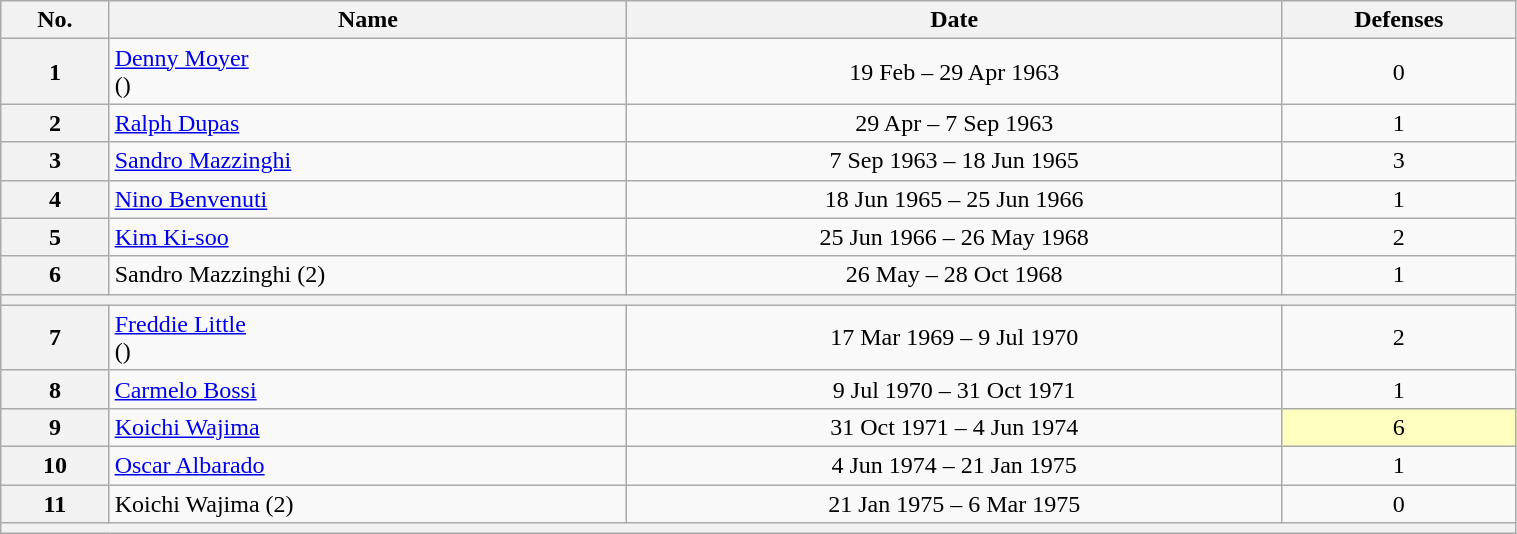<table class="wikitable sortable" style="width:80%">
<tr>
<th>No.</th>
<th>Name</th>
<th>Date</th>
<th>Defenses</th>
</tr>
<tr>
<th>1</th>
<td align="left"><a href='#'>Denny Moyer</a><br>()</td>
<td align="center">19 Feb – 29 Apr 1963</td>
<td align="center">0</td>
</tr>
<tr>
<th>2</th>
<td align="left"><a href='#'>Ralph Dupas</a></td>
<td align="center">29 Apr – 7 Sep 1963</td>
<td align="center">1</td>
</tr>
<tr>
<th>3</th>
<td align="left"><a href='#'>Sandro Mazzinghi</a></td>
<td align="center">7 Sep 1963 – 18 Jun 1965</td>
<td align="center">3</td>
</tr>
<tr>
<th>4</th>
<td align="left"><a href='#'>Nino Benvenuti</a></td>
<td align="center">18 Jun 1965 – 25 Jun 1966</td>
<td align="center">1</td>
</tr>
<tr>
<th>5</th>
<td align="left"><a href='#'>Kim Ki-soo</a></td>
<td align="center">25 Jun 1966 – 26 May 1968</td>
<td align="center">2</td>
</tr>
<tr>
<th>6</th>
<td align="left">Sandro Mazzinghi (2)</td>
<td align="center">26 May – 28 Oct 1968</td>
<td align="center">1</td>
</tr>
<tr align=center>
<th colspan=4></th>
</tr>
<tr>
<th>7</th>
<td align="left"><a href='#'>Freddie Little</a><br>()</td>
<td align="center">17 Mar 1969 – 9 Jul 1970</td>
<td align="center">2</td>
</tr>
<tr>
<th>8</th>
<td align="left"><a href='#'>Carmelo Bossi</a></td>
<td align="center">9 Jul 1970 – 31 Oct 1971</td>
<td align="center">1</td>
</tr>
<tr>
<th>9</th>
<td align="left"><a href='#'>Koichi Wajima</a></td>
<td align="center">31 Oct 1971 – 4 Jun 1974</td>
<td style="background:#ffffbf;" align="center">6</td>
</tr>
<tr>
<th>10</th>
<td align="left"><a href='#'>Oscar Albarado</a></td>
<td align="center">4 Jun 1974 – 21 Jan 1975</td>
<td align="center">1</td>
</tr>
<tr>
<th>11</th>
<td align="left">Koichi Wajima (2)</td>
<td align="center">21 Jan 1975 – 6 Mar 1975</td>
<td align="center">0</td>
</tr>
<tr align=center>
<th colspan=4></th>
</tr>
</table>
